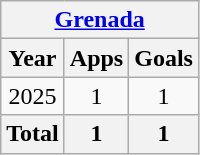<table class="wikitable" style="text-align:center">
<tr>
<th colspan=3><a href='#'>Grenada</a></th>
</tr>
<tr>
<th>Year</th>
<th>Apps</th>
<th>Goals</th>
</tr>
<tr>
<td>2025</td>
<td>1</td>
<td>1</td>
</tr>
<tr>
<th>Total</th>
<th>1</th>
<th>1</th>
</tr>
</table>
